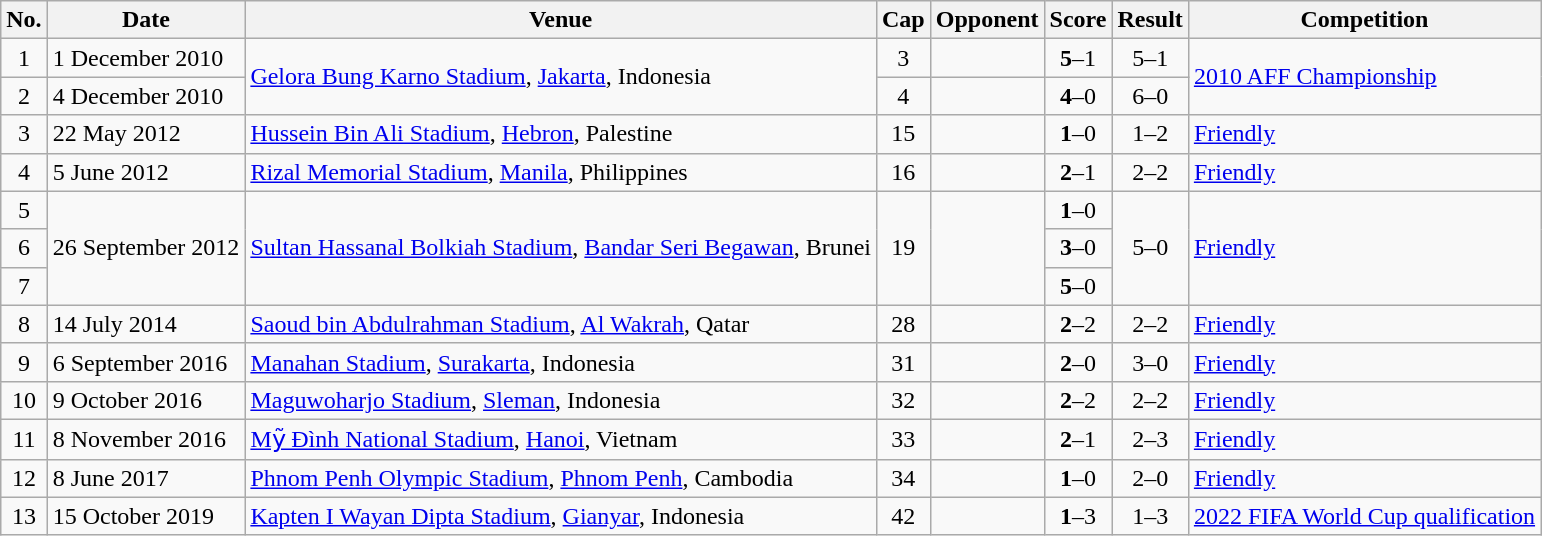<table class="wikitable sortable">
<tr>
<th scope="col">No.</th>
<th scope="col">Date</th>
<th scope="col">Venue</th>
<th scope="col">Cap</th>
<th scope="col">Opponent</th>
<th scope="col">Score</th>
<th scope="col">Result</th>
<th scope="col">Competition</th>
</tr>
<tr>
<td align=center>1</td>
<td>1 December 2010</td>
<td rowspan=2><a href='#'>Gelora Bung Karno Stadium</a>, <a href='#'>Jakarta</a>, Indonesia</td>
<td align=center>3</td>
<td></td>
<td align=center><strong>5</strong>–1</td>
<td align=center>5–1</td>
<td rowspan=2><a href='#'>2010 AFF Championship</a></td>
</tr>
<tr>
<td align=center>2</td>
<td>4 December 2010</td>
<td align=center>4</td>
<td></td>
<td align=center><strong>4</strong>–0</td>
<td align=center>6–0</td>
</tr>
<tr>
<td align=center>3</td>
<td>22 May 2012</td>
<td><a href='#'>Hussein Bin Ali Stadium</a>, <a href='#'>Hebron</a>, Palestine</td>
<td align=center>15</td>
<td></td>
<td align=center><strong>1</strong>–0</td>
<td align=center>1–2</td>
<td><a href='#'>Friendly</a></td>
</tr>
<tr>
<td align=center>4</td>
<td>5 June 2012</td>
<td><a href='#'>Rizal Memorial Stadium</a>, <a href='#'>Manila</a>, Philippines</td>
<td align=center>16</td>
<td></td>
<td align=center><strong>2</strong>–1</td>
<td align=center>2–2</td>
<td><a href='#'>Friendly</a></td>
</tr>
<tr>
<td align=center>5</td>
<td rowspan="3">26 September 2012</td>
<td rowspan=3><a href='#'>Sultan Hassanal Bolkiah Stadium</a>, <a href='#'>Bandar Seri Begawan</a>, Brunei</td>
<td rowspan="3"; align=center>19</td>
<td rowspan="3"></td>
<td align=center><strong>1</strong>–0</td>
<td rowspan=3 align=center>5–0</td>
<td rowspan="3"><a href='#'>Friendly</a></td>
</tr>
<tr>
<td align=center>6</td>
<td align="center"><strong>3</strong>–0</td>
</tr>
<tr>
<td align=center>7</td>
<td align="center"><strong>5</strong>–0</td>
</tr>
<tr>
<td align=center>8</td>
<td>14 July 2014</td>
<td><a href='#'>Saoud bin Abdulrahman Stadium</a>, <a href='#'>Al Wakrah</a>, Qatar</td>
<td align=center>28</td>
<td></td>
<td align=center><strong>2</strong>–2</td>
<td align=center>2–2</td>
<td><a href='#'>Friendly</a></td>
</tr>
<tr>
<td align=center>9</td>
<td>6 September 2016</td>
<td><a href='#'>Manahan Stadium</a>, <a href='#'>Surakarta</a>, Indonesia</td>
<td align=center>31</td>
<td></td>
<td align=center><strong>2</strong>–0</td>
<td align=center>3–0</td>
<td><a href='#'>Friendly</a></td>
</tr>
<tr>
<td align=center>10</td>
<td>9 October 2016</td>
<td><a href='#'>Maguwoharjo Stadium</a>, <a href='#'>Sleman</a>, Indonesia</td>
<td align=center>32</td>
<td></td>
<td align=center><strong>2</strong>–2</td>
<td align=center>2–2</td>
<td><a href='#'>Friendly</a></td>
</tr>
<tr>
<td align=center>11</td>
<td>8 November 2016</td>
<td><a href='#'>Mỹ Đình National Stadium</a>, <a href='#'>Hanoi</a>, Vietnam</td>
<td align=center>33</td>
<td></td>
<td align=center><strong>2</strong>–1</td>
<td align=center>2–3</td>
<td><a href='#'>Friendly</a></td>
</tr>
<tr>
<td align=center>12</td>
<td>8 June 2017</td>
<td><a href='#'>Phnom Penh Olympic Stadium</a>, <a href='#'>Phnom Penh</a>, Cambodia</td>
<td align=center>34</td>
<td></td>
<td align=center><strong>1</strong>–0</td>
<td align=center>2–0</td>
<td><a href='#'>Friendly</a></td>
</tr>
<tr>
<td align=center>13</td>
<td>15 October 2019</td>
<td><a href='#'>Kapten I Wayan Dipta Stadium</a>, <a href='#'>Gianyar</a>, Indonesia</td>
<td align=center>42</td>
<td></td>
<td align=center><strong>1</strong>–3</td>
<td align=center>1–3</td>
<td><a href='#'>2022 FIFA World Cup qualification</a></td>
</tr>
</table>
